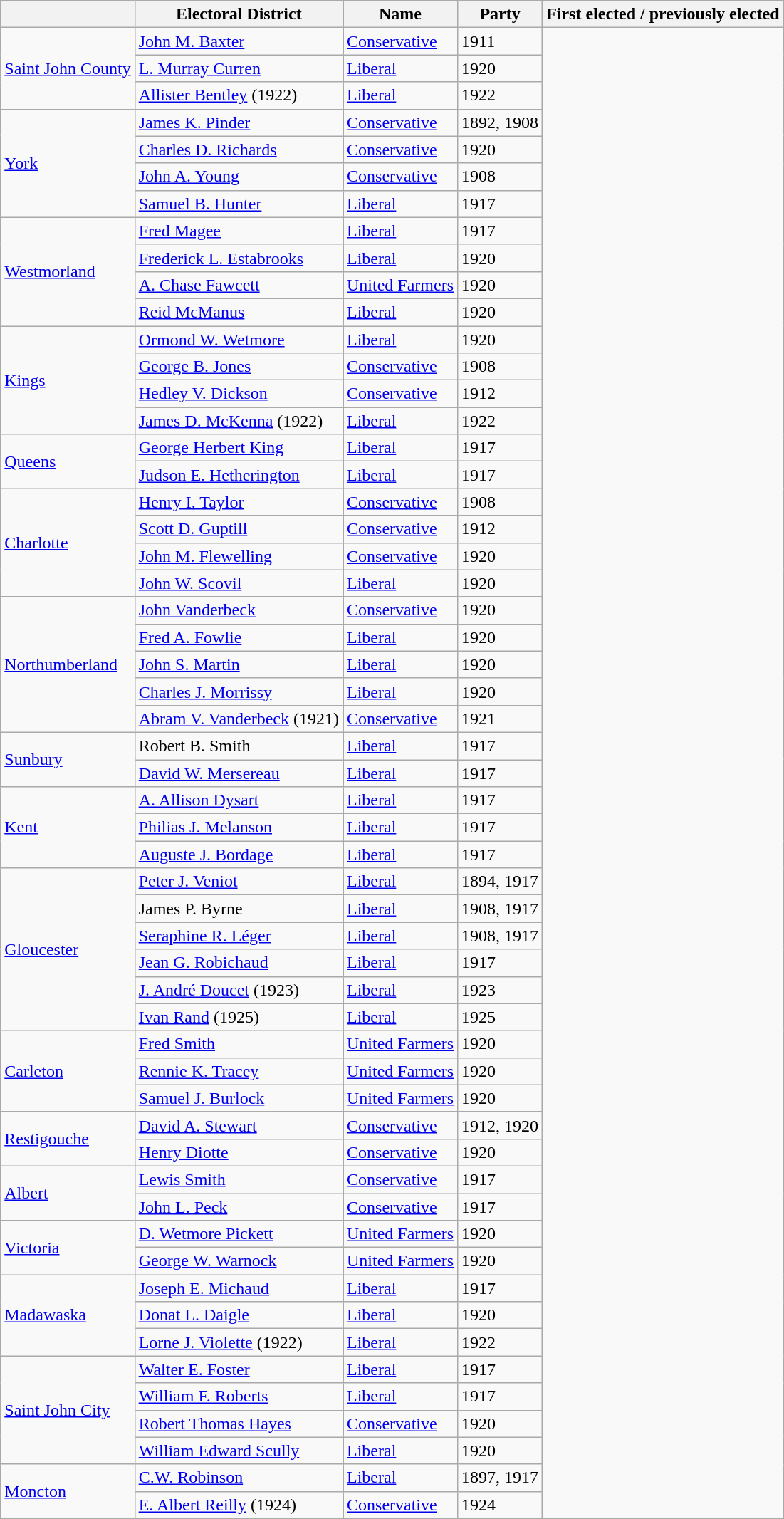<table class="wikitable sortable">
<tr>
<th></th>
<th>Electoral District</th>
<th>Name</th>
<th>Party</th>
<th>First elected / previously elected</th>
</tr>
<tr>
<td rowspan="3"><a href='#'>Saint John County</a></td>
<td><a href='#'>John M. Baxter</a></td>
<td><a href='#'>Conservative</a></td>
<td>1911</td>
</tr>
<tr>
<td><a href='#'>L. Murray Curren</a></td>
<td><a href='#'>Liberal</a></td>
<td>1920</td>
</tr>
<tr>
<td><a href='#'>Allister Bentley</a> (1922)</td>
<td><a href='#'>Liberal</a></td>
<td>1922</td>
</tr>
<tr>
<td rowspan="4"><a href='#'>York</a></td>
<td><a href='#'>James K. Pinder</a></td>
<td><a href='#'>Conservative</a></td>
<td>1892, 1908</td>
</tr>
<tr>
<td><a href='#'>Charles D. Richards</a></td>
<td><a href='#'>Conservative</a></td>
<td>1920</td>
</tr>
<tr>
<td><a href='#'>John A. Young</a></td>
<td><a href='#'>Conservative</a></td>
<td>1908</td>
</tr>
<tr>
<td><a href='#'>Samuel B. Hunter</a></td>
<td><a href='#'>Liberal</a></td>
<td>1917</td>
</tr>
<tr>
<td rowspan="4"><a href='#'>Westmorland</a></td>
<td><a href='#'>Fred Magee</a></td>
<td><a href='#'>Liberal</a></td>
<td>1917</td>
</tr>
<tr>
<td><a href='#'>Frederick L. Estabrooks</a></td>
<td><a href='#'>Liberal</a></td>
<td>1920</td>
</tr>
<tr>
<td><a href='#'>A. Chase Fawcett</a></td>
<td><a href='#'>United Farmers</a></td>
<td>1920</td>
</tr>
<tr>
<td><a href='#'>Reid McManus</a></td>
<td><a href='#'>Liberal</a></td>
<td>1920</td>
</tr>
<tr>
<td rowspan="4"><a href='#'>Kings</a></td>
<td><a href='#'>Ormond W. Wetmore</a></td>
<td><a href='#'>Liberal</a></td>
<td>1920</td>
</tr>
<tr>
<td><a href='#'>George B. Jones</a></td>
<td><a href='#'>Conservative</a></td>
<td>1908</td>
</tr>
<tr>
<td><a href='#'>Hedley V. Dickson</a></td>
<td><a href='#'>Conservative</a></td>
<td>1912</td>
</tr>
<tr>
<td><a href='#'>James D. McKenna</a> (1922)</td>
<td><a href='#'>Liberal</a></td>
<td>1922</td>
</tr>
<tr>
<td rowspan="2"><a href='#'>Queens</a></td>
<td><a href='#'>George Herbert King</a></td>
<td><a href='#'>Liberal</a></td>
<td>1917</td>
</tr>
<tr>
<td><a href='#'>Judson E. Hetherington</a></td>
<td><a href='#'>Liberal</a></td>
<td>1917</td>
</tr>
<tr>
<td rowspan="4"><a href='#'>Charlotte</a></td>
<td><a href='#'>Henry I. Taylor</a></td>
<td><a href='#'>Conservative</a></td>
<td>1908</td>
</tr>
<tr>
<td><a href='#'>Scott D. Guptill</a></td>
<td><a href='#'>Conservative</a></td>
<td>1912</td>
</tr>
<tr>
<td><a href='#'>John M. Flewelling</a></td>
<td><a href='#'>Conservative</a></td>
<td>1920</td>
</tr>
<tr>
<td><a href='#'>John W. Scovil</a></td>
<td><a href='#'>Liberal</a></td>
<td>1920</td>
</tr>
<tr>
<td rowspan="5"><a href='#'>Northumberland</a></td>
<td><a href='#'>John Vanderbeck</a></td>
<td><a href='#'>Conservative</a></td>
<td>1920</td>
</tr>
<tr>
<td><a href='#'>Fred A. Fowlie</a></td>
<td><a href='#'>Liberal</a></td>
<td>1920</td>
</tr>
<tr>
<td><a href='#'>John S. Martin</a></td>
<td><a href='#'>Liberal</a></td>
<td>1920</td>
</tr>
<tr>
<td><a href='#'>Charles J. Morrissy</a></td>
<td><a href='#'>Liberal</a></td>
<td>1920</td>
</tr>
<tr>
<td><a href='#'>Abram V. Vanderbeck</a> (1921)</td>
<td><a href='#'>Conservative</a></td>
<td>1921</td>
</tr>
<tr>
<td rowspan="2"><a href='#'>Sunbury</a></td>
<td>Robert B. Smith</td>
<td><a href='#'>Liberal</a></td>
<td>1917</td>
</tr>
<tr>
<td><a href='#'>David W. Mersereau</a></td>
<td><a href='#'>Liberal</a></td>
<td>1917</td>
</tr>
<tr>
<td rowspan="3"><a href='#'>Kent</a></td>
<td><a href='#'>A. Allison Dysart</a></td>
<td><a href='#'>Liberal</a></td>
<td>1917</td>
</tr>
<tr>
<td><a href='#'>Philias J. Melanson</a></td>
<td><a href='#'>Liberal</a></td>
<td>1917</td>
</tr>
<tr>
<td><a href='#'>Auguste J. Bordage</a></td>
<td><a href='#'>Liberal</a></td>
<td>1917</td>
</tr>
<tr>
<td rowspan="6"><a href='#'>Gloucester</a></td>
<td><a href='#'>Peter J. Veniot</a></td>
<td><a href='#'>Liberal</a></td>
<td>1894, 1917</td>
</tr>
<tr>
<td>James P. Byrne </td>
<td><a href='#'>Liberal</a></td>
<td>1908, 1917</td>
</tr>
<tr>
<td><a href='#'>Seraphine R. Léger</a></td>
<td><a href='#'>Liberal</a></td>
<td>1908, 1917</td>
</tr>
<tr>
<td><a href='#'>Jean G. Robichaud</a></td>
<td><a href='#'>Liberal</a></td>
<td>1917</td>
</tr>
<tr>
<td><a href='#'>J. André Doucet</a> (1923)</td>
<td><a href='#'>Liberal</a></td>
<td>1923</td>
</tr>
<tr>
<td><a href='#'>Ivan Rand</a> (1925)</td>
<td><a href='#'>Liberal</a></td>
<td>1925</td>
</tr>
<tr>
<td rowspan="3"><a href='#'>Carleton</a></td>
<td><a href='#'>Fred Smith</a></td>
<td><a href='#'>United Farmers</a></td>
<td>1920</td>
</tr>
<tr>
<td><a href='#'>Rennie K. Tracey</a></td>
<td><a href='#'>United Farmers</a></td>
<td>1920</td>
</tr>
<tr>
<td><a href='#'>Samuel J. Burlock</a></td>
<td><a href='#'>United Farmers</a></td>
<td>1920</td>
</tr>
<tr>
<td rowspan="2"><a href='#'>Restigouche</a></td>
<td><a href='#'>David A. Stewart</a></td>
<td><a href='#'>Conservative</a></td>
<td>1912, 1920</td>
</tr>
<tr>
<td><a href='#'>Henry Diotte</a></td>
<td><a href='#'>Conservative</a></td>
<td>1920</td>
</tr>
<tr>
<td rowspan="2"><a href='#'>Albert</a></td>
<td><a href='#'>Lewis Smith</a></td>
<td><a href='#'>Conservative</a></td>
<td>1917</td>
</tr>
<tr>
<td><a href='#'>John L. Peck</a></td>
<td><a href='#'>Conservative</a></td>
<td>1917</td>
</tr>
<tr>
<td rowspan="2"><a href='#'>Victoria</a></td>
<td><a href='#'>D. Wetmore Pickett</a></td>
<td><a href='#'>United Farmers</a></td>
<td>1920</td>
</tr>
<tr>
<td><a href='#'>George W. Warnock</a></td>
<td><a href='#'>United Farmers</a></td>
<td>1920</td>
</tr>
<tr>
<td rowspan="3"><a href='#'>Madawaska</a></td>
<td><a href='#'>Joseph E. Michaud</a></td>
<td><a href='#'>Liberal</a></td>
<td>1917</td>
</tr>
<tr>
<td><a href='#'>Donat L. Daigle</a></td>
<td><a href='#'>Liberal</a></td>
<td>1920</td>
</tr>
<tr>
<td><a href='#'>Lorne J. Violette</a> (1922)</td>
<td><a href='#'>Liberal</a></td>
<td>1922</td>
</tr>
<tr>
<td rowspan="4"><a href='#'>Saint John City</a></td>
<td><a href='#'>Walter E. Foster</a></td>
<td><a href='#'>Liberal</a></td>
<td>1917</td>
</tr>
<tr>
<td><a href='#'>William F. Roberts</a></td>
<td><a href='#'>Liberal</a></td>
<td>1917</td>
</tr>
<tr>
<td><a href='#'>Robert Thomas Hayes</a></td>
<td><a href='#'>Conservative</a></td>
<td>1920</td>
</tr>
<tr>
<td><a href='#'>William Edward Scully</a></td>
<td><a href='#'>Liberal</a></td>
<td>1920</td>
</tr>
<tr>
<td rowspan="2"><a href='#'>Moncton</a></td>
<td><a href='#'>C.W. Robinson</a></td>
<td><a href='#'>Liberal</a></td>
<td>1897, 1917</td>
</tr>
<tr>
<td><a href='#'>E. Albert Reilly</a> (1924)</td>
<td><a href='#'>Conservative</a></td>
<td>1924</td>
</tr>
</table>
